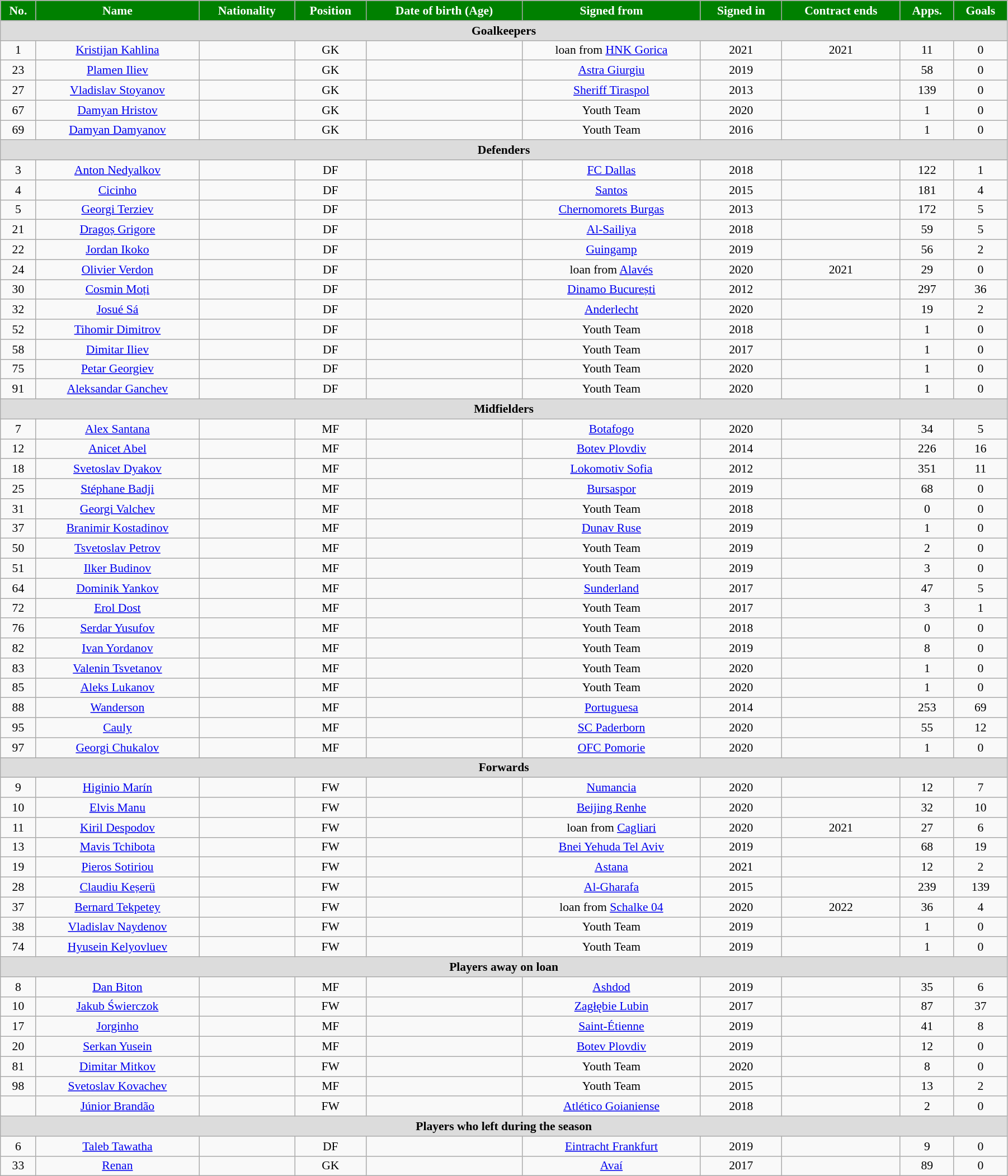<table class="wikitable"  style="text-align:center; font-size:90%; width:95%;">
<tr>
<th style="background:green; color:white; text-align:center;">No.</th>
<th style="background:green; color:white; text-align:center;">Name</th>
<th style="background:green; color:white; text-align:center;">Nationality</th>
<th style="background:green; color:white; text-align:center;">Position</th>
<th style="background:green; color:white; text-align:center;">Date of birth (Age)</th>
<th style="background:green; color:white; text-align:center;">Signed from</th>
<th style="background:green; color:white; text-align:center;">Signed in</th>
<th style="background:green; color:white; text-align:center;">Contract ends</th>
<th style="background:green; color:white; text-align:center;">Apps.</th>
<th style="background:green; color:white; text-align:center;">Goals</th>
</tr>
<tr>
<th colspan="11"  style="background:#dcdcdc; text-align:center;">Goalkeepers</th>
</tr>
<tr>
<td>1</td>
<td><a href='#'>Kristijan Kahlina</a></td>
<td></td>
<td>GK</td>
<td></td>
<td>loan from <a href='#'>HNK Gorica</a></td>
<td>2021</td>
<td>2021</td>
<td>11</td>
<td>0</td>
</tr>
<tr>
<td>23</td>
<td><a href='#'>Plamen Iliev</a></td>
<td></td>
<td>GK</td>
<td></td>
<td><a href='#'>Astra Giurgiu</a></td>
<td>2019</td>
<td></td>
<td>58</td>
<td>0</td>
</tr>
<tr>
<td>27</td>
<td><a href='#'>Vladislav Stoyanov</a></td>
<td></td>
<td>GK</td>
<td></td>
<td><a href='#'>Sheriff Tiraspol</a></td>
<td>2013</td>
<td></td>
<td>139</td>
<td>0</td>
</tr>
<tr>
<td>67</td>
<td><a href='#'>Damyan Hristov</a></td>
<td></td>
<td>GK</td>
<td></td>
<td>Youth Team</td>
<td>2020</td>
<td></td>
<td>1</td>
<td>0</td>
</tr>
<tr>
<td>69</td>
<td><a href='#'>Damyan Damyanov</a></td>
<td></td>
<td>GK</td>
<td></td>
<td>Youth Team</td>
<td>2016</td>
<td></td>
<td>1</td>
<td>0</td>
</tr>
<tr>
<th colspan="11"  style="background:#dcdcdc; text-align:center;">Defenders</th>
</tr>
<tr>
<td>3</td>
<td><a href='#'>Anton Nedyalkov</a></td>
<td></td>
<td>DF</td>
<td></td>
<td><a href='#'>FC Dallas</a></td>
<td>2018</td>
<td></td>
<td>122</td>
<td>1</td>
</tr>
<tr>
<td>4</td>
<td><a href='#'>Cicinho</a></td>
<td></td>
<td>DF</td>
<td></td>
<td><a href='#'>Santos</a></td>
<td>2015</td>
<td></td>
<td>181</td>
<td>4</td>
</tr>
<tr>
<td>5</td>
<td><a href='#'>Georgi Terziev</a></td>
<td></td>
<td>DF</td>
<td></td>
<td><a href='#'>Chernomorets Burgas</a></td>
<td>2013</td>
<td></td>
<td>172</td>
<td>5</td>
</tr>
<tr>
<td>21</td>
<td><a href='#'>Dragoș Grigore</a></td>
<td></td>
<td>DF</td>
<td></td>
<td><a href='#'>Al-Sailiya</a></td>
<td>2018</td>
<td></td>
<td>59</td>
<td>5</td>
</tr>
<tr>
<td>22</td>
<td><a href='#'>Jordan Ikoko</a></td>
<td></td>
<td>DF</td>
<td></td>
<td><a href='#'>Guingamp</a></td>
<td>2019</td>
<td></td>
<td>56</td>
<td>2</td>
</tr>
<tr>
<td>24</td>
<td><a href='#'>Olivier Verdon</a></td>
<td></td>
<td>DF</td>
<td></td>
<td>loan from <a href='#'>Alavés</a></td>
<td>2020</td>
<td>2021</td>
<td>29</td>
<td>0</td>
</tr>
<tr>
<td>30</td>
<td><a href='#'>Cosmin Moți</a></td>
<td></td>
<td>DF</td>
<td></td>
<td><a href='#'>Dinamo București</a></td>
<td>2012</td>
<td></td>
<td>297</td>
<td>36</td>
</tr>
<tr>
<td>32</td>
<td><a href='#'>Josué Sá</a></td>
<td></td>
<td>DF</td>
<td></td>
<td><a href='#'>Anderlecht</a></td>
<td>2020</td>
<td></td>
<td>19</td>
<td>2</td>
</tr>
<tr>
<td>52</td>
<td><a href='#'>Tihomir Dimitrov</a></td>
<td></td>
<td>DF</td>
<td></td>
<td>Youth Team</td>
<td>2018</td>
<td></td>
<td>1</td>
<td>0</td>
</tr>
<tr>
<td>58</td>
<td><a href='#'>Dimitar Iliev</a></td>
<td></td>
<td>DF</td>
<td></td>
<td>Youth Team</td>
<td>2017</td>
<td></td>
<td>1</td>
<td>0</td>
</tr>
<tr>
<td>75</td>
<td><a href='#'>Petar Georgiev</a></td>
<td></td>
<td>DF</td>
<td></td>
<td>Youth Team</td>
<td>2020</td>
<td></td>
<td>1</td>
<td>0</td>
</tr>
<tr>
<td>91</td>
<td><a href='#'>Aleksandar Ganchev</a></td>
<td></td>
<td>DF</td>
<td></td>
<td>Youth Team</td>
<td>2020</td>
<td></td>
<td>1</td>
<td>0</td>
</tr>
<tr>
<th colspan="11"  style="background:#dcdcdc; text-align:center;">Midfielders</th>
</tr>
<tr>
<td>7</td>
<td><a href='#'>Alex Santana</a></td>
<td></td>
<td>MF</td>
<td></td>
<td><a href='#'>Botafogo</a></td>
<td>2020</td>
<td></td>
<td>34</td>
<td>5</td>
</tr>
<tr>
<td>12</td>
<td><a href='#'>Anicet Abel</a></td>
<td></td>
<td>MF</td>
<td></td>
<td><a href='#'>Botev Plovdiv</a></td>
<td>2014</td>
<td></td>
<td>226</td>
<td>16</td>
</tr>
<tr>
<td>18</td>
<td><a href='#'>Svetoslav Dyakov</a></td>
<td></td>
<td>MF</td>
<td></td>
<td><a href='#'>Lokomotiv Sofia</a></td>
<td>2012</td>
<td></td>
<td>351</td>
<td>11</td>
</tr>
<tr>
<td>25</td>
<td><a href='#'>Stéphane Badji</a></td>
<td></td>
<td>MF</td>
<td></td>
<td><a href='#'>Bursaspor</a></td>
<td>2019</td>
<td></td>
<td>68</td>
<td>0</td>
</tr>
<tr>
<td>31</td>
<td><a href='#'>Georgi Valchev</a></td>
<td></td>
<td>MF</td>
<td></td>
<td>Youth Team</td>
<td>2018</td>
<td></td>
<td>0</td>
<td>0</td>
</tr>
<tr>
<td>37</td>
<td><a href='#'>Branimir Kostadinov</a></td>
<td></td>
<td>MF</td>
<td></td>
<td><a href='#'>Dunav Ruse</a></td>
<td>2019</td>
<td></td>
<td>1</td>
<td>0</td>
</tr>
<tr>
<td>50</td>
<td><a href='#'>Tsvetoslav Petrov</a></td>
<td></td>
<td>MF</td>
<td></td>
<td>Youth Team</td>
<td>2019</td>
<td></td>
<td>2</td>
<td>0</td>
</tr>
<tr>
<td>51</td>
<td><a href='#'>Ilker Budinov</a></td>
<td></td>
<td>MF</td>
<td></td>
<td>Youth Team</td>
<td>2019</td>
<td></td>
<td>3</td>
<td>0</td>
</tr>
<tr>
<td>64</td>
<td><a href='#'>Dominik Yankov</a></td>
<td></td>
<td>MF</td>
<td></td>
<td><a href='#'>Sunderland</a></td>
<td>2017</td>
<td></td>
<td>47</td>
<td>5</td>
</tr>
<tr>
<td>72</td>
<td><a href='#'>Erol Dost</a></td>
<td></td>
<td>MF</td>
<td></td>
<td>Youth Team</td>
<td>2017</td>
<td></td>
<td>3</td>
<td>1</td>
</tr>
<tr>
<td>76</td>
<td><a href='#'>Serdar Yusufov</a></td>
<td></td>
<td>MF</td>
<td></td>
<td>Youth Team</td>
<td>2018</td>
<td></td>
<td>0</td>
<td>0</td>
</tr>
<tr>
<td>82</td>
<td><a href='#'>Ivan Yordanov</a></td>
<td></td>
<td>MF</td>
<td></td>
<td>Youth Team</td>
<td>2019</td>
<td></td>
<td>8</td>
<td>0</td>
</tr>
<tr>
<td>83</td>
<td><a href='#'>Valenin Tsvetanov</a></td>
<td></td>
<td>MF</td>
<td></td>
<td>Youth Team</td>
<td>2020</td>
<td></td>
<td>1</td>
<td>0</td>
</tr>
<tr>
<td>85</td>
<td><a href='#'>Aleks Lukanov</a></td>
<td></td>
<td>MF</td>
<td></td>
<td>Youth Team</td>
<td>2020</td>
<td></td>
<td>1</td>
<td>0</td>
</tr>
<tr>
<td>88</td>
<td><a href='#'>Wanderson</a></td>
<td></td>
<td>MF</td>
<td></td>
<td><a href='#'>Portuguesa</a></td>
<td>2014</td>
<td></td>
<td>253</td>
<td>69</td>
</tr>
<tr>
<td>95</td>
<td><a href='#'>Cauly</a></td>
<td></td>
<td>MF</td>
<td></td>
<td><a href='#'>SC Paderborn</a></td>
<td>2020</td>
<td></td>
<td>55</td>
<td>12</td>
</tr>
<tr>
<td>97</td>
<td><a href='#'>Georgi Chukalov</a></td>
<td></td>
<td>MF</td>
<td></td>
<td><a href='#'>OFC Pomorie</a></td>
<td>2020</td>
<td></td>
<td>1</td>
<td>0</td>
</tr>
<tr>
<th colspan="11"  style="background:#dcdcdc; text-align:center;">Forwards</th>
</tr>
<tr>
<td>9</td>
<td><a href='#'>Higinio Marín</a></td>
<td></td>
<td>FW</td>
<td></td>
<td><a href='#'>Numancia</a></td>
<td>2020</td>
<td></td>
<td>12</td>
<td>7</td>
</tr>
<tr>
<td>10</td>
<td><a href='#'>Elvis Manu</a></td>
<td></td>
<td>FW</td>
<td></td>
<td><a href='#'>Beijing Renhe</a></td>
<td>2020</td>
<td></td>
<td>32</td>
<td>10</td>
</tr>
<tr>
<td>11</td>
<td><a href='#'>Kiril Despodov</a></td>
<td></td>
<td>FW</td>
<td></td>
<td>loan from <a href='#'>Cagliari</a></td>
<td>2020</td>
<td>2021</td>
<td>27</td>
<td>6</td>
</tr>
<tr>
<td>13</td>
<td><a href='#'>Mavis Tchibota</a></td>
<td></td>
<td>FW</td>
<td></td>
<td><a href='#'>Bnei Yehuda Tel Aviv</a></td>
<td>2019</td>
<td></td>
<td>68</td>
<td>19</td>
</tr>
<tr>
<td>19</td>
<td><a href='#'>Pieros Sotiriou</a></td>
<td></td>
<td>FW</td>
<td></td>
<td><a href='#'>Astana</a></td>
<td>2021</td>
<td></td>
<td>12</td>
<td>2</td>
</tr>
<tr>
<td>28</td>
<td><a href='#'>Claudiu Keșerü</a></td>
<td></td>
<td>FW</td>
<td></td>
<td><a href='#'>Al-Gharafa</a></td>
<td>2015</td>
<td></td>
<td>239</td>
<td>139</td>
</tr>
<tr>
<td>37</td>
<td><a href='#'>Bernard Tekpetey</a></td>
<td></td>
<td>FW</td>
<td></td>
<td>loan from <a href='#'>Schalke 04</a></td>
<td>2020</td>
<td>2022</td>
<td>36</td>
<td>4</td>
</tr>
<tr>
<td>38</td>
<td><a href='#'>Vladislav Naydenov</a></td>
<td></td>
<td>FW</td>
<td></td>
<td>Youth Team</td>
<td>2019</td>
<td></td>
<td>1</td>
<td>0</td>
</tr>
<tr>
<td>74</td>
<td><a href='#'>Hyusein Kelyovluev</a></td>
<td></td>
<td>FW</td>
<td></td>
<td>Youth Team</td>
<td>2019</td>
<td></td>
<td>1</td>
<td>0</td>
</tr>
<tr>
<th colspan="11"  style="background:#dcdcdc; text-align:center;">Players away on loan</th>
</tr>
<tr>
<td>8</td>
<td><a href='#'>Dan Biton</a></td>
<td></td>
<td>MF</td>
<td></td>
<td><a href='#'>Ashdod</a></td>
<td>2019</td>
<td></td>
<td>35</td>
<td>6</td>
</tr>
<tr>
<td>10</td>
<td><a href='#'>Jakub Świerczok</a></td>
<td></td>
<td>FW</td>
<td></td>
<td><a href='#'>Zagłębie Lubin</a></td>
<td>2017</td>
<td></td>
<td>87</td>
<td>37</td>
</tr>
<tr>
<td>17</td>
<td><a href='#'>Jorginho</a></td>
<td></td>
<td>MF</td>
<td></td>
<td><a href='#'>Saint-Étienne</a></td>
<td>2019</td>
<td></td>
<td>41</td>
<td>8</td>
</tr>
<tr>
<td>20</td>
<td><a href='#'>Serkan Yusein</a></td>
<td></td>
<td>MF</td>
<td></td>
<td><a href='#'>Botev Plovdiv</a></td>
<td>2019</td>
<td></td>
<td>12</td>
<td>0</td>
</tr>
<tr>
<td>81</td>
<td><a href='#'>Dimitar Mitkov</a></td>
<td></td>
<td>FW</td>
<td></td>
<td>Youth Team</td>
<td>2020</td>
<td></td>
<td>8</td>
<td>0</td>
</tr>
<tr>
<td>98</td>
<td><a href='#'>Svetoslav Kovachev</a></td>
<td></td>
<td>MF</td>
<td></td>
<td>Youth Team</td>
<td>2015</td>
<td></td>
<td>13</td>
<td>2</td>
</tr>
<tr>
<td></td>
<td><a href='#'>Júnior Brandão</a></td>
<td></td>
<td>FW</td>
<td></td>
<td><a href='#'>Atlético Goianiense</a></td>
<td>2018</td>
<td></td>
<td>2</td>
<td>0</td>
</tr>
<tr>
<th colspan="11"  style="background:#dcdcdc; text-align:center;">Players who left during the season</th>
</tr>
<tr>
<td>6</td>
<td><a href='#'>Taleb Tawatha</a></td>
<td></td>
<td>DF</td>
<td></td>
<td><a href='#'>Eintracht Frankfurt</a></td>
<td>2019</td>
<td></td>
<td>9</td>
<td>0</td>
</tr>
<tr>
<td>33</td>
<td><a href='#'>Renan</a></td>
<td></td>
<td>GK</td>
<td></td>
<td><a href='#'>Avaí</a></td>
<td>2017</td>
<td></td>
<td>89</td>
<td>0</td>
</tr>
</table>
